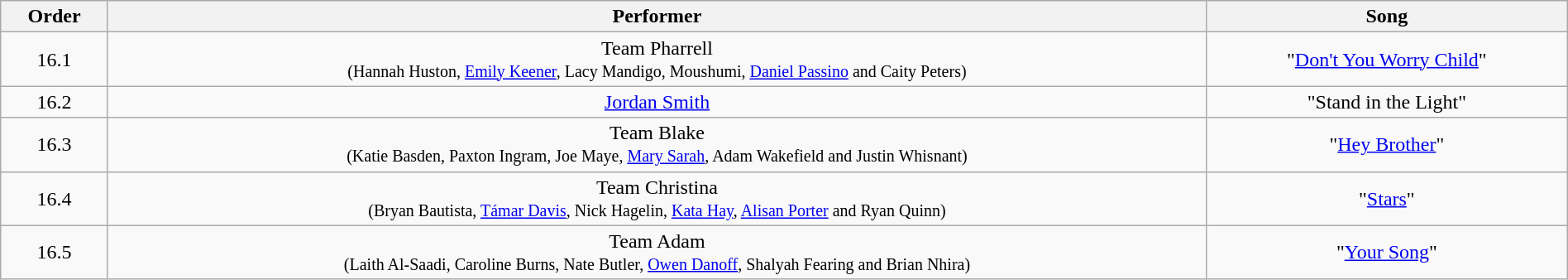<table class="wikitable" style="text-align:center; width:100%;">
<tr>
<th>Order</th>
<th>Performer</th>
<th>Song</th>
</tr>
<tr>
<td>16.1</td>
<td>Team Pharrell <br><small>(Hannah Huston, <a href='#'>Emily Keener</a>, Lacy Mandigo, Moushumi, <a href='#'>Daniel Passino</a> and Caity Peters) </small></td>
<td>"<a href='#'>Don't You Worry Child</a>"</td>
</tr>
<tr>
<td>16.2</td>
<td><a href='#'>Jordan Smith</a></td>
<td>"Stand in the Light"</td>
</tr>
<tr>
<td>16.3</td>
<td>Team Blake <br><small>(Katie Basden, Paxton Ingram, Joe Maye, <a href='#'>Mary Sarah</a>, Adam Wakefield and Justin Whisnant) </small></td>
<td>"<a href='#'>Hey Brother</a>"</td>
</tr>
<tr>
<td>16.4</td>
<td>Team Christina <br><small>(Bryan Bautista, <a href='#'>Támar Davis</a>, Nick Hagelin, <a href='#'>Kata Hay</a>, <a href='#'>Alisan Porter</a> and Ryan Quinn) </small></td>
<td>"<a href='#'>Stars</a>"</td>
</tr>
<tr>
<td>16.5</td>
<td>Team Adam <br><small>(Laith Al-Saadi, Caroline Burns, Nate Butler, <a href='#'>Owen Danoff</a>, Shalyah Fearing and Brian Nhira) </small></td>
<td>"<a href='#'>Your Song</a>"</td>
</tr>
</table>
